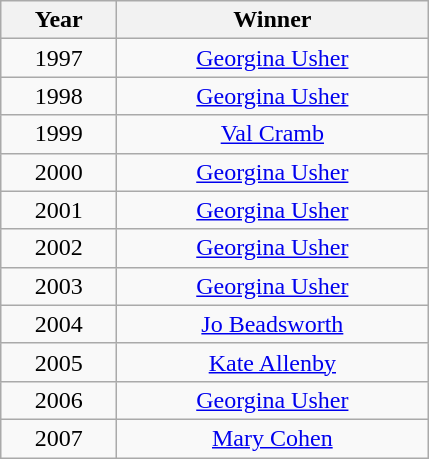<table class="wikitable" style="text-align:center">
<tr>
<th width=70>Year</th>
<th width=200>Winner</th>
</tr>
<tr>
<td>1997</td>
<td><a href='#'>Georgina Usher</a></td>
</tr>
<tr>
<td>1998</td>
<td><a href='#'>Georgina Usher</a></td>
</tr>
<tr>
<td>1999</td>
<td><a href='#'>Val Cramb</a></td>
</tr>
<tr>
<td>2000</td>
<td><a href='#'>Georgina Usher</a></td>
</tr>
<tr>
<td>2001</td>
<td><a href='#'>Georgina Usher</a></td>
</tr>
<tr>
<td>2002</td>
<td><a href='#'>Georgina Usher</a></td>
</tr>
<tr>
<td>2003</td>
<td><a href='#'>Georgina Usher</a></td>
</tr>
<tr>
<td>2004</td>
<td><a href='#'>Jo Beadsworth</a></td>
</tr>
<tr>
<td>2005</td>
<td><a href='#'>Kate Allenby</a></td>
</tr>
<tr>
<td>2006</td>
<td><a href='#'>Georgina Usher</a></td>
</tr>
<tr>
<td>2007</td>
<td><a href='#'>Mary Cohen</a></td>
</tr>
</table>
